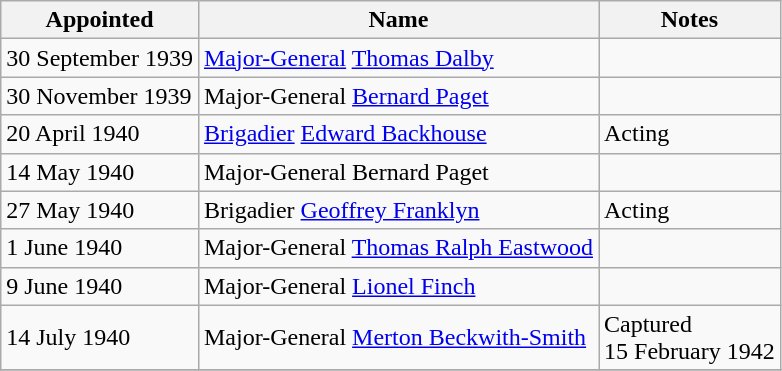<table class="wikitable" style="text-align: left; border-spacing: 2px; border: 1px solid darkgray;">
<tr>
<th>Appointed</th>
<th>Name</th>
<th>Notes</th>
</tr>
<tr>
<td>30 September 1939</td>
<td><a href='#'>Major-General</a> <a href='#'>Thomas Dalby</a></td>
<td></td>
</tr>
<tr>
<td>30 November 1939</td>
<td>Major-General <a href='#'>Bernard Paget</a></td>
<td></td>
</tr>
<tr>
<td>20 April 1940</td>
<td><a href='#'>Brigadier</a> <a href='#'>Edward Backhouse</a></td>
<td>Acting</td>
</tr>
<tr>
<td>14 May 1940</td>
<td>Major-General Bernard Paget</td>
<td></td>
</tr>
<tr>
<td>27 May 1940</td>
<td>Brigadier <a href='#'>Geoffrey Franklyn</a></td>
<td>Acting</td>
</tr>
<tr>
<td>1 June 1940</td>
<td>Major-General <a href='#'>Thomas Ralph Eastwood</a></td>
<td></td>
</tr>
<tr>
<td>9 June 1940</td>
<td>Major-General <a href='#'>Lionel Finch</a></td>
<td></td>
</tr>
<tr>
<td>14 July 1940</td>
<td>Major-General <a href='#'>Merton Beckwith-Smith</a></td>
<td>Captured<br>15 February 1942</td>
</tr>
<tr>
</tr>
</table>
